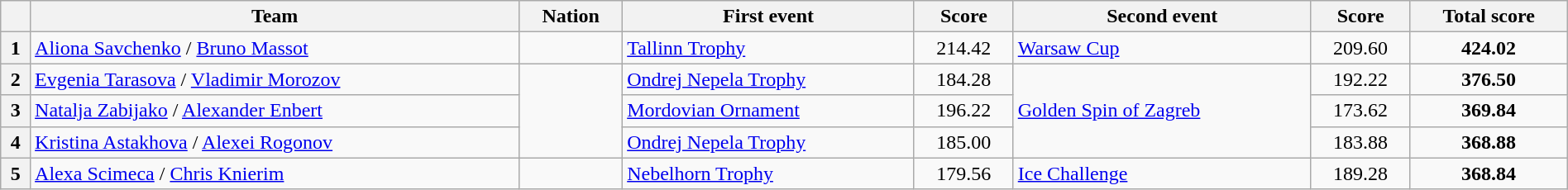<table class="wikitable unsortable" style="text-align:left; width:100%">
<tr>
<th scope="col"></th>
<th scope="col">Team</th>
<th scope="col">Nation</th>
<th scope="col">First event</th>
<th scope="col">Score</th>
<th scope="col">Second event</th>
<th scope="col">Score</th>
<th scope="col">Total score</th>
</tr>
<tr>
<th scope="row">1</th>
<td><a href='#'>Aliona Savchenko</a> / <a href='#'>Bruno Massot</a></td>
<td></td>
<td><a href='#'>Tallinn Trophy</a></td>
<td style="text-align:center">214.42</td>
<td><a href='#'>Warsaw Cup</a></td>
<td style="text-align:center">209.60</td>
<td style="text-align:center"><strong>424.02</strong></td>
</tr>
<tr>
<th scope="row">2</th>
<td><a href='#'>Evgenia Tarasova</a> / <a href='#'>Vladimir Morozov</a></td>
<td rowspan="3"></td>
<td><a href='#'>Ondrej Nepela Trophy</a></td>
<td style="text-align:center">184.28</td>
<td rowspan="3"><a href='#'>Golden Spin of Zagreb</a></td>
<td style="text-align:center">192.22</td>
<td style="text-align:center"><strong>376.50</strong></td>
</tr>
<tr>
<th scope="row">3</th>
<td><a href='#'>Natalja Zabijako</a> / <a href='#'>Alexander Enbert</a></td>
<td><a href='#'>Mordovian Ornament</a></td>
<td style="text-align:center">196.22</td>
<td style="text-align:center">173.62</td>
<td style="text-align:center"><strong>369.84</strong></td>
</tr>
<tr>
<th scope="row">4</th>
<td><a href='#'>Kristina Astakhova</a> / <a href='#'>Alexei Rogonov</a></td>
<td><a href='#'>Ondrej Nepela Trophy</a></td>
<td style="text-align:center">185.00</td>
<td style="text-align:center">183.88</td>
<td style="text-align:center"><strong>368.88</strong></td>
</tr>
<tr>
<th scope="row">5</th>
<td><a href='#'>Alexa Scimeca</a> / <a href='#'>Chris Knierim</a></td>
<td></td>
<td><a href='#'>Nebelhorn Trophy</a></td>
<td style="text-align:center">179.56</td>
<td><a href='#'>Ice Challenge</a></td>
<td style="text-align:center">189.28</td>
<td style="text-align:center"><strong>368.84</strong></td>
</tr>
</table>
